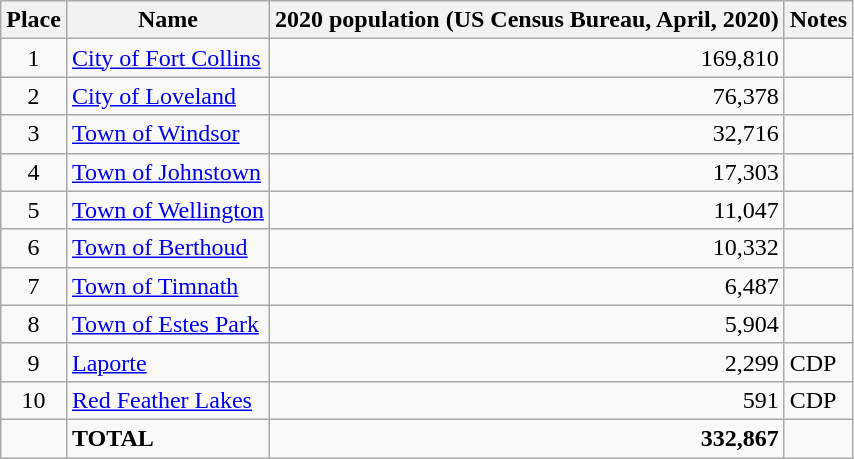<table class="wikitable sortable">
<tr>
<th>Place</th>
<th>Name</th>
<th>2020 population (US Census Bureau, April, 2020)</th>
<th>Notes</th>
</tr>
<tr>
<td align=center>1</td>
<td><a href='#'>City of Fort Collins</a></td>
<td align=right>169,810</td>
<td></td>
</tr>
<tr>
<td align=center>2</td>
<td><a href='#'>City of Loveland</a></td>
<td align=right>76,378</td>
<td></td>
</tr>
<tr>
<td align=center>3</td>
<td><a href='#'>Town of Windsor</a></td>
<td align=right>32,716</td>
<td></td>
</tr>
<tr>
<td align=center>4</td>
<td><a href='#'>Town of Johnstown</a></td>
<td align=right>17,303</td>
<td></td>
</tr>
<tr>
<td align=center>5</td>
<td><a href='#'>Town of Wellington</a></td>
<td align=right>11,047</td>
<td></td>
</tr>
<tr>
<td align=center>6</td>
<td><a href='#'>Town of Berthoud</a></td>
<td align=right>10,332</td>
<td></td>
</tr>
<tr>
<td align=center>7</td>
<td><a href='#'>Town of Timnath</a></td>
<td align=right>6,487</td>
<td></td>
</tr>
<tr>
<td align=center>8</td>
<td><a href='#'>Town of Estes Park</a></td>
<td align=right>5,904</td>
<td></td>
</tr>
<tr>
<td align=center>9</td>
<td><a href='#'>Laporte</a></td>
<td align=right>2,299</td>
<td>CDP</td>
</tr>
<tr>
<td align=center>10</td>
<td><a href='#'>Red Feather Lakes</a></td>
<td align=right>591</td>
<td>CDP</td>
</tr>
<tr>
<td></td>
<td><strong>TOTAL</strong></td>
<td align=right><strong>332,867</strong></td>
<td></td>
</tr>
</table>
